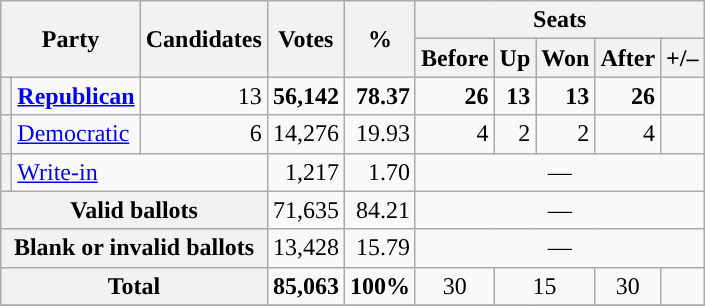<table class="wikitable">
<tr>
<th rowspan="2" colspan="2">Party</th>
<th rowspan="2">Candidates</th>
<th rowspan="2">Votes</th>
<th rowspan="2">%</th>
<th colspan="5">Seats</th>
</tr>
<tr>
<th>Before<br></th>
<th>Up</th>
<th>Won</th>
<th>After<br></th>
<th>+/–</th>
</tr>
<tr>
<th style="background-color:"></th>
<td><strong><a href='#'>Republican</a></strong></td>
<td align="right">13</td>
<td align="right"><strong>56,142</strong></td>
<td align="right"><strong>78.37</strong></td>
<td align="right"><strong>26</strong></td>
<td align="right"><strong>13</strong></td>
<td align="right"><strong>13</strong></td>
<td align="right"><strong>26</strong></td>
<td align="right"></td>
</tr>
<tr>
<th style="background-color:"></th>
<td><a href='#'>Democratic</a></td>
<td align="right">6</td>
<td align="right">14,276</td>
<td align="right">19.93</td>
<td align="right">4</td>
<td align="right">2</td>
<td align="right">2</td>
<td align="right">4</td>
<td align="right"></td>
</tr>
<tr>
<th style="background-color:ffffff"></th>
<td colspan=2><a href='#'>Write-in</a></td>
<td align="right">1,217</td>
<td align="right">1.70</td>
<td align="center" colspan="5">—</td>
</tr>
<tr>
<th colspan="3">Valid ballots</th>
<td align="right">71,635</td>
<td align="right">84.21</td>
<td align="center" colspan="5">—</td>
</tr>
<tr>
<th colspan="3">Blank or invalid ballots</th>
<td align="right">13,428</td>
<td align="right">15.79</td>
<td align="center" colspan="5">—</td>
</tr>
<tr>
<th colspan="3">Total</th>
<td align="right"><strong>85,063</strong></td>
<td align="right"><strong>100%</strong></td>
<td align="center">30</td>
<td colspan="2" align="center">15</td>
<td align="center">30</td>
<td align="right"></td>
</tr>
<tr>
</tr>
</table>
